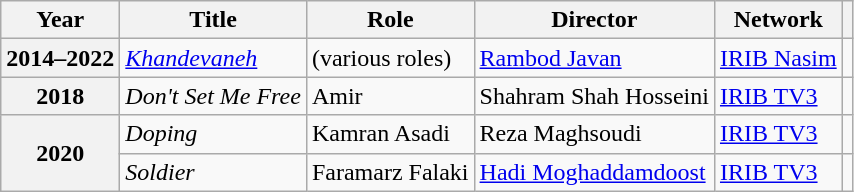<table class="wikitable plainrowheaders sortable"  style=font-size:100%>
<tr>
<th scope="col">Year</th>
<th scope="col">Title</th>
<th scope="col">Role</th>
<th scope="col">Director</th>
<th scope="col" class="unsortable">Network</th>
<th scope="col" class="unsortable"></th>
</tr>
<tr>
<th scope="row">2014–2022</th>
<td><em><a href='#'>Khandevaneh</a></em></td>
<td>(various roles)</td>
<td><a href='#'>Rambod Javan</a></td>
<td><a href='#'>IRIB Nasim</a></td>
<td></td>
</tr>
<tr>
<th scope="row">2018</th>
<td><em>Don't Set Me Free</em></td>
<td>Amir</td>
<td>Shahram Shah Hosseini</td>
<td><a href='#'>IRIB TV3</a></td>
<td></td>
</tr>
<tr>
<th rowspan="2" scope="row">2020</th>
<td><em>Doping</em></td>
<td>Kamran Asadi</td>
<td>Reza Maghsoudi</td>
<td><a href='#'>IRIB TV3</a></td>
<td></td>
</tr>
<tr>
<td><em>Soldier</em></td>
<td>Faramarz Falaki</td>
<td><a href='#'>Hadi Moghaddamdoost</a></td>
<td><a href='#'>IRIB TV3</a></td>
<td></td>
</tr>
</table>
